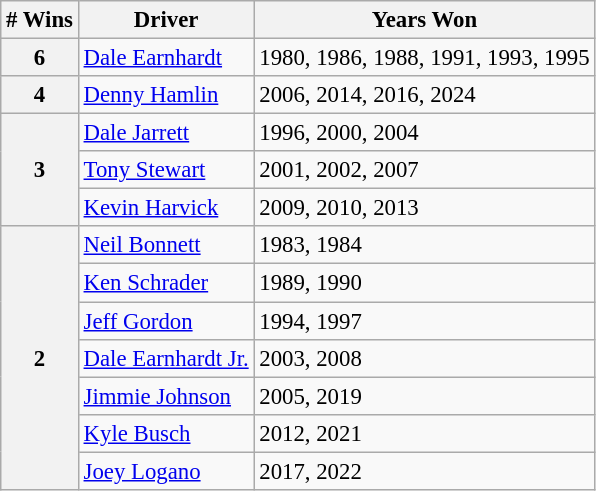<table class="wikitable" style="font-size: 95%;">
<tr>
<th># Wins</th>
<th>Driver</th>
<th>Years Won</th>
</tr>
<tr>
<th>6</th>
<td><a href='#'>Dale Earnhardt</a></td>
<td>1980, 1986, 1988, 1991, 1993, 1995</td>
</tr>
<tr>
<th>4</th>
<td><a href='#'>Denny Hamlin</a></td>
<td>2006, 2014, 2016, 2024</td>
</tr>
<tr>
<th rowspan="3">3</th>
<td><a href='#'>Dale Jarrett</a></td>
<td>1996, 2000, 2004</td>
</tr>
<tr>
<td><a href='#'>Tony Stewart</a></td>
<td>2001, 2002, 2007</td>
</tr>
<tr>
<td><a href='#'>Kevin Harvick</a></td>
<td>2009, 2010, 2013</td>
</tr>
<tr>
<th rowspan="7">2</th>
<td><a href='#'>Neil Bonnett</a></td>
<td>1983, 1984</td>
</tr>
<tr>
<td><a href='#'>Ken Schrader</a></td>
<td>1989, 1990</td>
</tr>
<tr>
<td><a href='#'>Jeff Gordon</a></td>
<td>1994, 1997</td>
</tr>
<tr>
<td><a href='#'>Dale Earnhardt Jr.</a></td>
<td>2003, 2008</td>
</tr>
<tr>
<td><a href='#'>Jimmie Johnson</a></td>
<td>2005, 2019</td>
</tr>
<tr>
<td><a href='#'>Kyle Busch</a></td>
<td>2012, 2021</td>
</tr>
<tr>
<td><a href='#'>Joey Logano</a></td>
<td>2017, 2022</td>
</tr>
</table>
